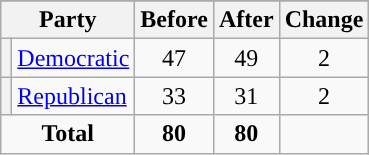<table class="wikitable" style="text-align:center;">
<tr>
</tr>
<tr>
<th colspan=2>Party</th>
<th>Before</th>
<th>After</th>
<th>Change</th>
</tr>
<tr>
<th style="background-color:"></th>
<td style="text-align:left;"><a href='#'>Democratic</a></td>
<td>47</td>
<td>49</td>
<td> 2</td>
</tr>
<tr>
<th style="background-color:"></th>
<td style="text-align:left;"><a href='#'>Republican</a></td>
<td>33</td>
<td>31</td>
<td> 2</td>
</tr>
<tr>
<td colspan=2><strong>Total</strong></td>
<td><strong>80</strong></td>
<td><strong>80</strong></td>
</tr>
</table>
